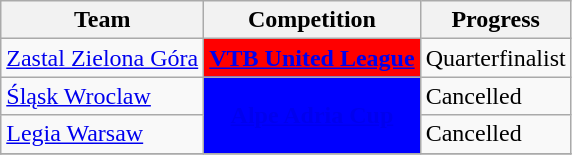<table class="wikitable sortable">
<tr>
<th>Team</th>
<th>Competition</th>
<th>Progress</th>
</tr>
<tr>
<td><a href='#'>Zastal Zielona Góra</a></td>
<td rowspan="1" style="background-color:red;color:white;text-align:center"><strong><span><a href='#'>VTB United League</a></span></strong></td>
<td>Quarterfinalist</td>
</tr>
<tr>
<td><a href='#'>Śląsk Wroclaw</a></td>
<td rowspan="2" style="background-color:blue;color:white;text-align:center"><strong><a href='#'><span>Alpe Adria Cup</span></a></strong></td>
<td>Cancelled</td>
</tr>
<tr>
<td><a href='#'>Legia Warsaw</a></td>
<td>Cancelled</td>
</tr>
<tr>
</tr>
</table>
